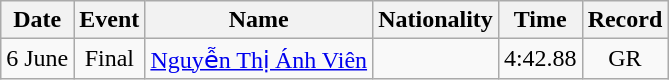<table class="wikitable" style="text-align:center;">
<tr>
<th>Date</th>
<th>Event</th>
<th>Name</th>
<th>Nationality</th>
<th>Time</th>
<th>Record</th>
</tr>
<tr>
<td>6 June</td>
<td>Final</td>
<td align=left><a href='#'>Nguyễn Thị Ánh Viên</a></td>
<td align=left></td>
<td>4:42.88</td>
<td align=center>GR</td>
</tr>
</table>
